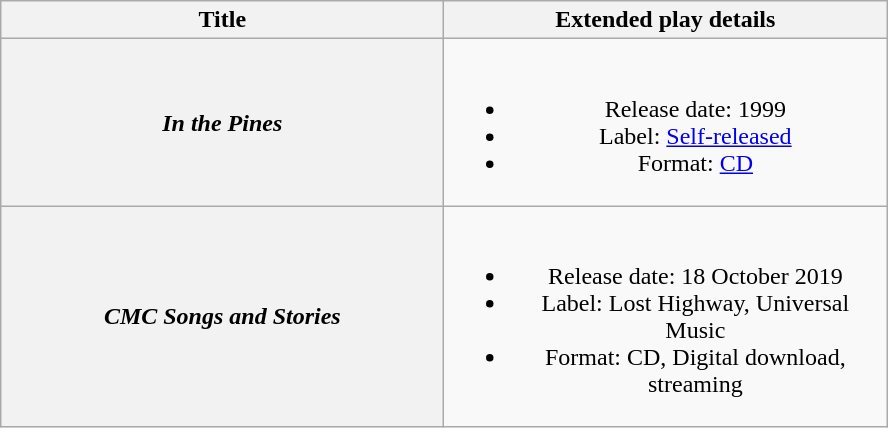<table class="wikitable plainrowheaders" style="text-align:center;">
<tr>
<th style="width:18em;">Title</th>
<th style="width:18em;">Extended play details</th>
</tr>
<tr>
<th scope="row"><em>In the Pines</em></th>
<td><br><ul><li>Release date: 1999</li><li>Label: <a href='#'>Self-released</a></li><li>Format: <a href='#'>CD</a></li></ul></td>
</tr>
<tr>
<th scope="row"><em>CMC Songs and Stories</em></th>
<td><br><ul><li>Release date: 18 October 2019</li><li>Label: Lost Highway, Universal Music</li><li>Format: CD, Digital download, streaming</li></ul></td>
</tr>
</table>
